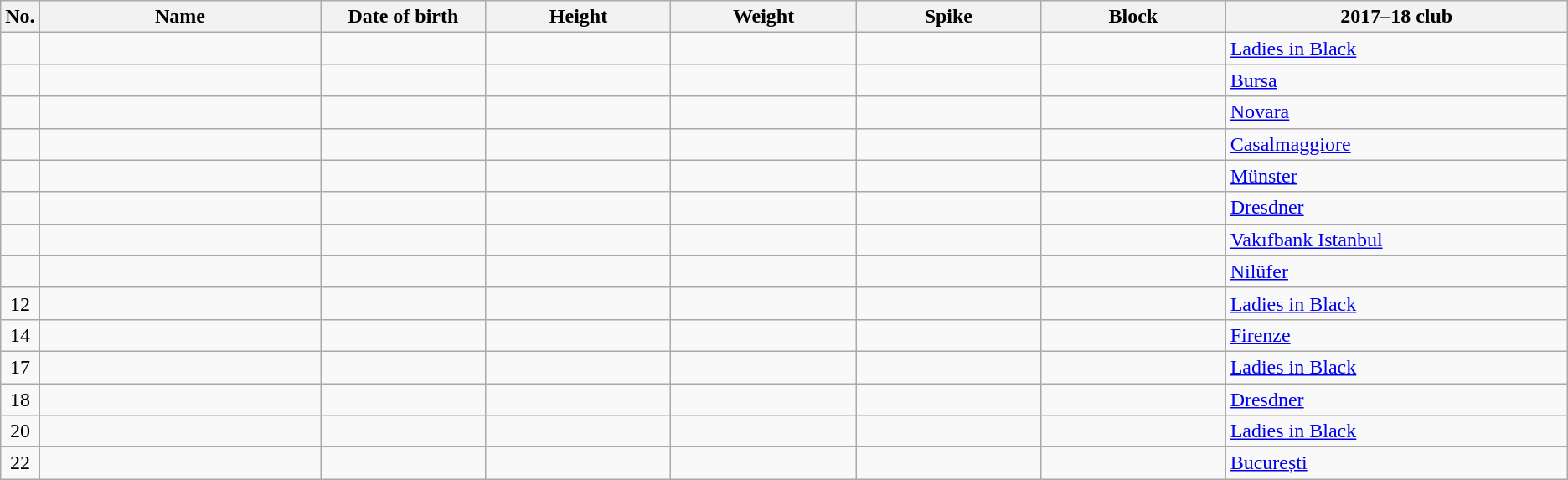<table class="wikitable sortable" style="font-size:100%; text-align:center;">
<tr>
<th>No.</th>
<th style="width:14em">Name</th>
<th style="width:8em">Date of birth</th>
<th style="width:9em">Height</th>
<th style="width:9em">Weight</th>
<th style="width:9em">Spike</th>
<th style="width:9em">Block</th>
<th style="width:17em">2017–18 club</th>
</tr>
<tr>
<td></td>
<td align=left></td>
<td align=right></td>
<td></td>
<td></td>
<td></td>
<td></td>
<td align=left> <a href='#'>Ladies in Black</a></td>
</tr>
<tr>
<td></td>
<td align=left></td>
<td align=right></td>
<td></td>
<td></td>
<td></td>
<td></td>
<td align=left> <a href='#'>Bursa</a></td>
</tr>
<tr>
<td></td>
<td align=left></td>
<td align=right></td>
<td></td>
<td></td>
<td></td>
<td></td>
<td align=left> <a href='#'>Novara</a></td>
</tr>
<tr>
<td></td>
<td align=left></td>
<td align=right></td>
<td></td>
<td></td>
<td></td>
<td></td>
<td align=left> <a href='#'>Casalmaggiore</a></td>
</tr>
<tr>
<td></td>
<td align=left></td>
<td align=right></td>
<td></td>
<td></td>
<td></td>
<td></td>
<td align=left> <a href='#'>Münster</a></td>
</tr>
<tr>
<td></td>
<td align=left></td>
<td align=right></td>
<td></td>
<td></td>
<td></td>
<td></td>
<td align=left> <a href='#'>Dresdner</a></td>
</tr>
<tr>
<td></td>
<td align=left></td>
<td align=right></td>
<td></td>
<td></td>
<td></td>
<td></td>
<td align=left> <a href='#'>Vakıfbank Istanbul</a></td>
</tr>
<tr>
<td></td>
<td align=left></td>
<td align=right></td>
<td></td>
<td></td>
<td></td>
<td></td>
<td align=left> <a href='#'>Nilüfer</a></td>
</tr>
<tr>
<td>12</td>
<td align=left></td>
<td align=right></td>
<td></td>
<td></td>
<td></td>
<td></td>
<td align=left> <a href='#'>Ladies in Black</a></td>
</tr>
<tr>
<td>14</td>
<td align=left></td>
<td align=right></td>
<td></td>
<td></td>
<td></td>
<td></td>
<td align=left> <a href='#'>Firenze</a></td>
</tr>
<tr>
<td>17</td>
<td align=left></td>
<td align=right></td>
<td></td>
<td></td>
<td></td>
<td></td>
<td align=left> <a href='#'>Ladies in Black</a></td>
</tr>
<tr>
<td>18</td>
<td align=left></td>
<td align=right></td>
<td></td>
<td></td>
<td></td>
<td></td>
<td align=left> <a href='#'>Dresdner</a></td>
</tr>
<tr>
<td>20</td>
<td align=left></td>
<td align=right></td>
<td></td>
<td></td>
<td></td>
<td></td>
<td align=left> <a href='#'>Ladies in Black</a></td>
</tr>
<tr>
<td>22</td>
<td align=left></td>
<td align=right></td>
<td></td>
<td></td>
<td></td>
<td></td>
<td align=left> <a href='#'>București</a></td>
</tr>
</table>
